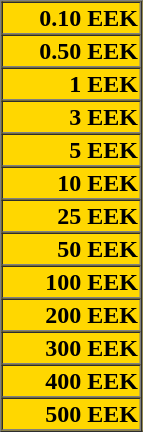<table border=1 cellspacing=0 cellpadding=1 width=95px style="background:gold;text-align:right">
<tr>
<td><strong>0.10 EEK</strong></td>
</tr>
<tr>
<td><strong>0.50 EEK</strong></td>
</tr>
<tr>
<td><strong>1 EEK</strong></td>
</tr>
<tr>
<td><strong>3 EEK</strong></td>
</tr>
<tr>
<td><strong>5 EEK</strong></td>
</tr>
<tr>
<td><strong>10 EEK</strong></td>
</tr>
<tr>
<td><strong>25 EEK</strong></td>
</tr>
<tr>
<td><strong>50 EEK</strong></td>
</tr>
<tr>
<td><strong>100 EEK</strong></td>
</tr>
<tr>
<td><strong>200 EEK</strong></td>
</tr>
<tr>
<td><strong>300 EEK</strong></td>
</tr>
<tr>
<td><strong>400 EEK</strong></td>
</tr>
<tr>
<td><strong>500 EEK</strong></td>
</tr>
</table>
